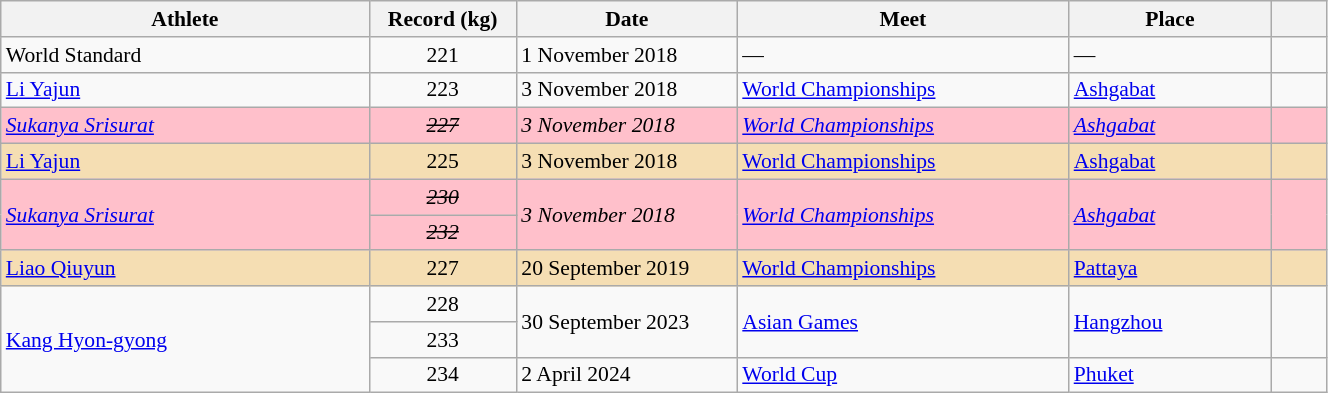<table class="wikitable" style="font-size:90%; width: 70%;">
<tr>
<th width=20%>Athlete</th>
<th width=8%>Record (kg)</th>
<th width=12%>Date</th>
<th width=18%>Meet</th>
<th width=11%>Place</th>
<th width=3%></th>
</tr>
<tr>
<td>World Standard</td>
<td align=center>221</td>
<td>1 November 2018</td>
<td>—</td>
<td>—</td>
<td></td>
</tr>
<tr>
<td> <a href='#'>Li Yajun</a></td>
<td align=center>223</td>
<td>3 November 2018</td>
<td><a href='#'>World Championships</a></td>
<td><a href='#'>Ashgabat</a></td>
<td></td>
</tr>
<tr bgcolor=pink>
<td><em> <a href='#'>Sukanya Srisurat</a></em> </td>
<td align=center><em><s>227</s></em></td>
<td><em>3 November 2018</em></td>
<td><em><a href='#'>World Championships</a></em></td>
<td><em><a href='#'>Ashgabat</a></em></td>
<td></td>
</tr>
<tr bgcolor=Wheat>
<td> <a href='#'>Li Yajun</a> </td>
<td align=center>225</td>
<td>3 November 2018</td>
<td><a href='#'>World Championships</a></td>
<td><a href='#'>Ashgabat</a></td>
<td></td>
</tr>
<tr bgcolor=pink>
<td rowspan=2><em> <a href='#'>Sukanya Srisurat</a></em> </td>
<td align=center><em><s>230</s></em></td>
<td rowspan=2><em>3 November 2018</em></td>
<td rowspan=2><em><a href='#'>World Championships</a></em></td>
<td rowspan=2><em><a href='#'>Ashgabat</a></em></td>
<td rowspan=2></td>
</tr>
<tr bgcolor=pink>
<td align=center><em><s>232</s></em></td>
</tr>
<tr bgcolor=Wheat>
<td> <a href='#'>Liao Qiuyun</a> </td>
<td align=center>227</td>
<td>20 September 2019</td>
<td><a href='#'>World Championships</a></td>
<td><a href='#'>Pattaya</a></td>
<td></td>
</tr>
<tr>
<td rowspan=3> <a href='#'>Kang Hyon-gyong</a></td>
<td align=center>228</td>
<td rowspan=2>30 September 2023</td>
<td rowspan=2><a href='#'>Asian Games</a></td>
<td rowspan=2><a href='#'>Hangzhou</a></td>
<td rowspan=2></td>
</tr>
<tr>
<td align=center>233</td>
</tr>
<tr>
<td align=center>234</td>
<td>2 April 2024</td>
<td><a href='#'>World Cup</a></td>
<td><a href='#'>Phuket</a></td>
<td></td>
</tr>
</table>
